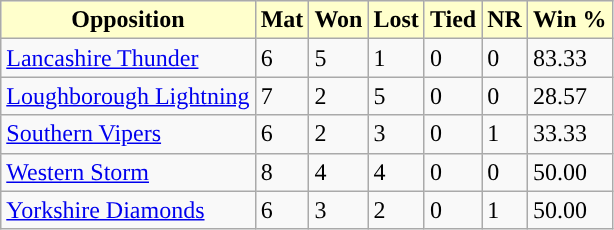<table class="wikitable sortable">
<tr>
<th style="background:#ffc;">Opposition</th>
<th style="background:#ffc;">Mat</th>
<th style="background:#ffc;">Won</th>
<th style="background:#ffc;">Lost</th>
<th style="background:#ffc;">Tied</th>
<th style="background:#ffc;">NR</th>
<th style="background:#ffc;">Win %</th>
</tr>
<tr>
<td><a href='#'>Lancashire Thunder</a></td>
<td>6</td>
<td>5</td>
<td>1</td>
<td>0</td>
<td>0</td>
<td>83.33</td>
</tr>
<tr>
<td><a href='#'>Loughborough Lightning</a></td>
<td>7</td>
<td>2</td>
<td>5</td>
<td>0</td>
<td>0</td>
<td>28.57</td>
</tr>
<tr>
<td><a href='#'>Southern Vipers</a></td>
<td>6</td>
<td>2</td>
<td>3</td>
<td>0</td>
<td>1</td>
<td>33.33</td>
</tr>
<tr>
<td><a href='#'>Western Storm</a></td>
<td>8</td>
<td>4</td>
<td>4</td>
<td>0</td>
<td>0</td>
<td>50.00</td>
</tr>
<tr>
<td><a href='#'>Yorkshire Diamonds</a></td>
<td>6</td>
<td>3</td>
<td>2</td>
<td>0</td>
<td>1</td>
<td>50.00</td>
</tr>
</table>
